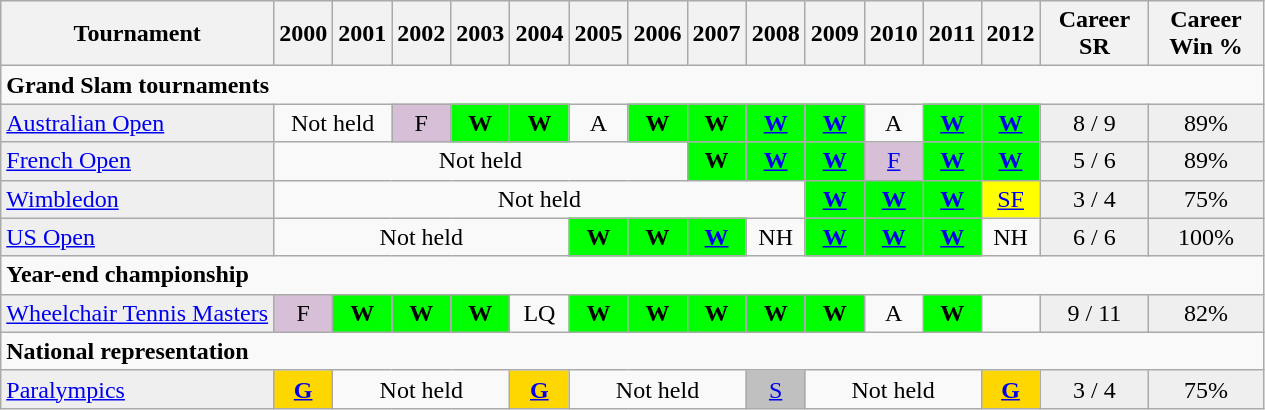<table class="wikitable">
<tr style="background:#efefef;">
<th>Tournament</th>
<th>2000</th>
<th>2001</th>
<th>2002</th>
<th>2003</th>
<th>2004</th>
<th>2005</th>
<th>2006</th>
<th>2007</th>
<th>2008</th>
<th>2009</th>
<th>2010</th>
<th>2011</th>
<th>2012</th>
<th style="width:65px;">Career SR</th>
<th style="width:69px;">Career Win %</th>
</tr>
<tr>
<td colspan="20"><strong>Grand Slam tournaments</strong></td>
</tr>
<tr>
<td style="background:#efefef;"><a href='#'>Australian Open</a></td>
<td colspan="2" style="text-align:center;">Not held</td>
<td style="text-align:center; background:thistle;">F</td>
<td style="text-align:center; background:lime;"><strong>W</strong></td>
<td style="text-align:center; background:lime;"><strong>W</strong></td>
<td style="text-align:center;">A</td>
<td style="text-align:center; background:lime;"><strong>W</strong></td>
<td style="text-align:center; background:lime;"><strong>W</strong></td>
<td style="text-align:center; background:lime;"><strong><a href='#'>W</a></strong></td>
<td style="text-align:center; background:lime;"><strong><a href='#'>W</a></strong></td>
<td style="text-align:center;">A</td>
<td style="text-align:center; background:lime;"><strong><a href='#'>W</a></strong></td>
<td style="text-align:center; background:lime;"><strong><a href='#'>W</a></strong></td>
<td style="text-align:center; background:#efefef;">8 / 9</td>
<td style="text-align:center; background:#efefef;">89%</td>
</tr>
<tr>
<td style="background:#efefef;"><a href='#'>French Open</a></td>
<td colspan="7" style="text-align:center;">Not held</td>
<td style="text-align:center; background:lime;"><strong>W</strong></td>
<td style="text-align:center; background:lime;"><strong><a href='#'>W</a></strong></td>
<td style="text-align:center; background:lime;"><strong><a href='#'>W</a></strong></td>
<td style="text-align:center; background:thistle;"><a href='#'>F</a></td>
<td style="text-align:center; background:lime;"><strong><a href='#'>W</a></strong></td>
<td style="text-align:center; background:lime;"><strong><a href='#'>W</a></strong></td>
<td style="text-align:center; background:#efefef;">5 / 6</td>
<td style="text-align:center; background:#efefef;">89%</td>
</tr>
<tr>
<td style="background:#efefef;"><a href='#'>Wimbledon</a></td>
<td colspan="9" style="text-align:center;">Not held</td>
<td style="text-align:center; background:lime;"><strong><a href='#'>W</a></strong></td>
<td style="text-align:center; background:lime;"><strong><a href='#'>W</a></strong></td>
<td style="text-align:center; background:lime;"><strong><a href='#'>W</a></strong></td>
<td style="text-align:center; background:yellow;"><a href='#'>SF</a></td>
<td style="text-align:center; background:#efefef;">3 / 4</td>
<td style="text-align:center; background:#efefef;">75%</td>
</tr>
<tr>
<td style="background:#efefef;"><a href='#'>US Open</a></td>
<td colspan="5" style="text-align:center;">Not held</td>
<td style="text-align:center; background:lime;"><strong>W</strong></td>
<td style="text-align:center; background:lime;"><strong>W</strong></td>
<td style="text-align:center; background:lime;"><strong><a href='#'>W</a></strong></td>
<td style="text-align:center;">NH</td>
<td style="text-align:center; background:lime;"><strong><a href='#'>W</a></strong></td>
<td style="text-align:center; background:lime;"><strong><a href='#'>W</a></strong></td>
<td style="text-align:center; background:lime;"><strong><a href='#'>W</a></strong></td>
<td style="text-align:center;">NH</td>
<td style="text-align:center; background:#efefef;">6 / 6</td>
<td style="text-align:center; background:#efefef;">100%</td>
</tr>
<tr>
<td colspan="16"><strong>Year-end championship</strong></td>
</tr>
<tr>
<td style="background:#efefef;"><a href='#'>Wheelchair Tennis Masters</a></td>
<td style="text-align:center; background:thistle;">F</td>
<td style="text-align:center; background:lime;"><strong>W</strong></td>
<td style="text-align:center; background:lime;"><strong>W</strong></td>
<td style="text-align:center; background:lime;"><strong>W</strong></td>
<td style="text-align:center;">LQ</td>
<td style="text-align:center; background:lime;"><strong>W</strong></td>
<td style="text-align:center; background:lime;"><strong>W</strong></td>
<td style="text-align:center; background:lime;"><strong>W</strong></td>
<td style="text-align:center; background:lime;"><strong>W</strong></td>
<td style="text-align:center; background:lime;"><strong>W</strong></td>
<td style="text-align:center;">A</td>
<td style="text-align:center; background:lime;"><strong>W</strong></td>
<td style="text-align:center;"></td>
<td style="text-align:center; background:#efefef;">9 / 11</td>
<td style="text-align:center; background:#efefef;">82%</td>
</tr>
<tr>
<td colspan="16"><strong>National representation</strong></td>
</tr>
<tr>
<td style="background:#efefef;"><a href='#'>Paralympics</a></td>
<td style="text-align:center; background:gold;"><strong><a href='#'>G</a></strong></td>
<td colspan="3" style="text-align:center;">Not held</td>
<td style="text-align:center; background:gold;"><strong><a href='#'>G</a></strong></td>
<td colspan="3" style="text-align:center;">Not held</td>
<td style="text-align:center; background:silver;"><a href='#'>S</a></td>
<td colspan="3" style="text-align:center;">Not held</td>
<td style="text-align:center; background:gold;"><strong><a href='#'>G</a></strong></td>
<td style="text-align:center; background:#efefef;">3 / 4</td>
<td style="text-align:center; background:#efefef;">75%</td>
</tr>
</table>
